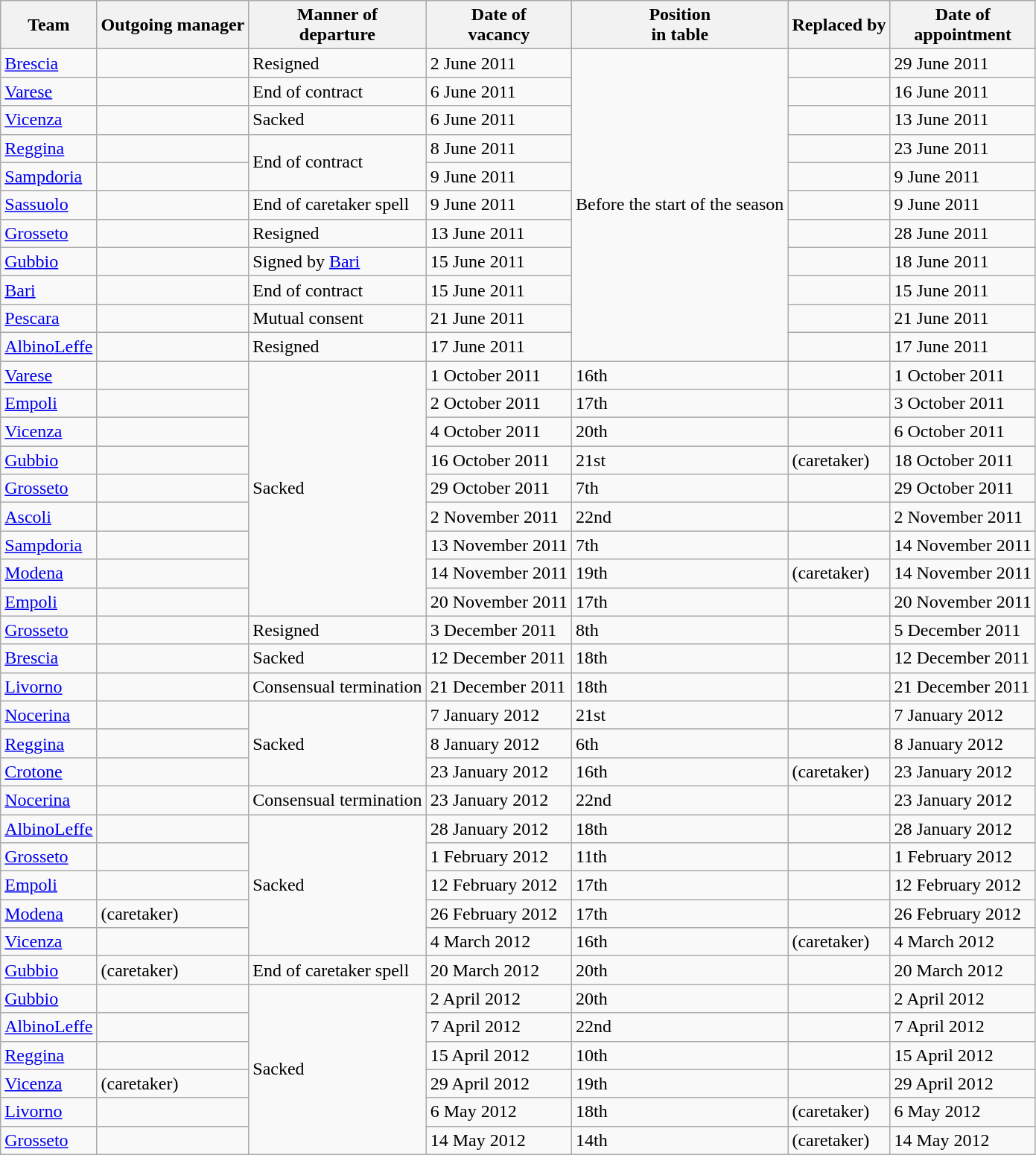<table class="wikitable sortable">
<tr>
<th>Team</th>
<th>Outgoing manager</th>
<th>Manner of<br>departure</th>
<th>Date of<br>vacancy</th>
<th>Position<br>in table</th>
<th>Replaced by</th>
<th>Date of <br>appointment</th>
</tr>
<tr>
<td><a href='#'>Brescia</a></td>
<td> </td>
<td>Resigned</td>
<td>2 June 2011</td>
<td rowspan=11>Before the start of the season</td>
<td> </td>
<td>29 June 2011</td>
</tr>
<tr>
<td><a href='#'>Varese</a></td>
<td> </td>
<td>End of contract</td>
<td>6 June 2011</td>
<td> </td>
<td>16 June 2011</td>
</tr>
<tr>
<td><a href='#'>Vicenza</a></td>
<td> </td>
<td>Sacked</td>
<td>6 June 2011</td>
<td> </td>
<td>13 June 2011</td>
</tr>
<tr>
<td><a href='#'>Reggina</a></td>
<td> </td>
<td rowspan="2">End of contract</td>
<td>8 June 2011</td>
<td> </td>
<td>23 June 2011</td>
</tr>
<tr>
<td><a href='#'>Sampdoria</a></td>
<td> </td>
<td>9 June 2011</td>
<td> </td>
<td>9 June 2011</td>
</tr>
<tr>
<td><a href='#'>Sassuolo</a></td>
<td> </td>
<td>End of caretaker spell</td>
<td>9 June 2011</td>
<td> </td>
<td>9 June 2011</td>
</tr>
<tr>
<td><a href='#'>Grosseto</a></td>
<td> </td>
<td>Resigned</td>
<td>13 June 2011</td>
<td> </td>
<td>28 June 2011</td>
</tr>
<tr>
<td><a href='#'>Gubbio</a></td>
<td> </td>
<td>Signed by <a href='#'>Bari</a></td>
<td>15 June 2011</td>
<td> </td>
<td>18 June 2011</td>
</tr>
<tr>
<td><a href='#'>Bari</a></td>
<td> </td>
<td>End of contract</td>
<td>15 June 2011</td>
<td> </td>
<td>15 June 2011</td>
</tr>
<tr>
<td><a href='#'>Pescara</a></td>
<td> </td>
<td>Mutual consent</td>
<td>21 June 2011</td>
<td> </td>
<td>21 June 2011</td>
</tr>
<tr>
<td><a href='#'>AlbinoLeffe</a></td>
<td> </td>
<td>Resigned</td>
<td>17 June 2011</td>
<td> </td>
<td>17 June 2011</td>
</tr>
<tr>
<td><a href='#'>Varese</a></td>
<td> </td>
<td rowspan="9">Sacked</td>
<td>1 October 2011</td>
<td>16th</td>
<td> </td>
<td>1 October 2011</td>
</tr>
<tr>
<td><a href='#'>Empoli</a></td>
<td> </td>
<td>2 October 2011</td>
<td>17th</td>
<td> </td>
<td>3 October 2011</td>
</tr>
<tr>
<td><a href='#'>Vicenza</a></td>
<td> </td>
<td>4 October 2011</td>
<td>20th</td>
<td>  </td>
<td>6 October 2011</td>
</tr>
<tr>
<td><a href='#'>Gubbio</a></td>
<td> </td>
<td>16 October 2011</td>
<td>21st</td>
<td>  (caretaker)</td>
<td>18 October 2011</td>
</tr>
<tr>
<td><a href='#'>Grosseto</a></td>
<td> </td>
<td>29 October 2011</td>
<td>7th</td>
<td> </td>
<td>29 October 2011</td>
</tr>
<tr>
<td><a href='#'>Ascoli</a></td>
<td> </td>
<td>2 November 2011</td>
<td>22nd</td>
<td> </td>
<td>2 November 2011</td>
</tr>
<tr>
<td><a href='#'>Sampdoria</a></td>
<td> </td>
<td>13 November 2011</td>
<td>7th</td>
<td> </td>
<td>14 November 2011</td>
</tr>
<tr>
<td><a href='#'>Modena</a></td>
<td> </td>
<td>14 November 2011</td>
<td>19th</td>
<td>  (caretaker)</td>
<td>14 November 2011</td>
</tr>
<tr>
<td><a href='#'>Empoli</a></td>
<td> </td>
<td>20 November 2011</td>
<td>17th</td>
<td> </td>
<td>20 November 2011</td>
</tr>
<tr>
<td><a href='#'>Grosseto</a></td>
<td> </td>
<td>Resigned</td>
<td>3 December 2011</td>
<td>8th</td>
<td> </td>
<td>5 December 2011</td>
</tr>
<tr>
<td><a href='#'>Brescia</a></td>
<td> </td>
<td>Sacked</td>
<td>12 December 2011</td>
<td>18th</td>
<td> </td>
<td>12 December 2011</td>
</tr>
<tr>
<td><a href='#'>Livorno</a></td>
<td> </td>
<td>Consensual termination</td>
<td>21 December 2011</td>
<td>18th</td>
<td> </td>
<td>21 December 2011</td>
</tr>
<tr>
<td><a href='#'>Nocerina</a></td>
<td> </td>
<td rowspan="3">Sacked</td>
<td>7 January 2012</td>
<td>21st</td>
<td> </td>
<td>7 January 2012</td>
</tr>
<tr>
<td><a href='#'>Reggina</a></td>
<td> </td>
<td>8 January 2012</td>
<td>6th</td>
<td> </td>
<td>8 January 2012</td>
</tr>
<tr>
<td><a href='#'>Crotone</a></td>
<td> </td>
<td>23 January 2012</td>
<td>16th</td>
<td>  (caretaker)</td>
<td>23 January 2012</td>
</tr>
<tr>
<td><a href='#'>Nocerina</a></td>
<td> </td>
<td>Consensual termination</td>
<td>23 January 2012</td>
<td>22nd</td>
<td> </td>
<td>23 January 2012</td>
</tr>
<tr>
<td><a href='#'>AlbinoLeffe</a></td>
<td> </td>
<td rowspan="5">Sacked</td>
<td>28 January 2012</td>
<td>18th</td>
<td> </td>
<td>28 January 2012</td>
</tr>
<tr>
<td><a href='#'>Grosseto</a></td>
<td> </td>
<td>1 February 2012</td>
<td>11th</td>
<td> </td>
<td>1 February 2012</td>
</tr>
<tr>
<td><a href='#'>Empoli</a></td>
<td> </td>
<td>12 February 2012</td>
<td>17th</td>
<td> </td>
<td>12 February 2012</td>
</tr>
<tr>
<td><a href='#'>Modena</a></td>
<td>  (caretaker)</td>
<td>26 February 2012</td>
<td>17th</td>
<td> </td>
<td>26 February 2012</td>
</tr>
<tr>
<td><a href='#'>Vicenza</a></td>
<td> </td>
<td>4 March 2012</td>
<td>16th</td>
<td>  (caretaker)</td>
<td>4 March 2012</td>
</tr>
<tr>
<td><a href='#'>Gubbio</a></td>
<td>  (caretaker)</td>
<td>End of caretaker spell</td>
<td>20 March 2012</td>
<td>20th</td>
<td> </td>
<td>20 March 2012</td>
</tr>
<tr>
<td><a href='#'>Gubbio</a></td>
<td> </td>
<td rowspan="6">Sacked</td>
<td>2 April 2012</td>
<td>20th</td>
<td> </td>
<td>2 April 2012</td>
</tr>
<tr>
<td><a href='#'>AlbinoLeffe</a></td>
<td> </td>
<td>7 April 2012</td>
<td>22nd</td>
<td> </td>
<td>7 April 2012</td>
</tr>
<tr>
<td><a href='#'>Reggina</a></td>
<td> </td>
<td>15 April 2012</td>
<td>10th</td>
<td> </td>
<td>15 April 2012</td>
</tr>
<tr>
<td><a href='#'>Vicenza</a></td>
<td>  (caretaker)</td>
<td>29 April 2012</td>
<td>19th</td>
<td> </td>
<td>29 April 2012</td>
</tr>
<tr>
<td><a href='#'>Livorno</a></td>
<td> </td>
<td>6 May 2012</td>
<td>18th</td>
<td>  (caretaker)</td>
<td>6 May 2012</td>
</tr>
<tr>
<td><a href='#'>Grosseto</a></td>
<td> </td>
<td>14 May 2012</td>
<td>14th</td>
<td>  (caretaker)</td>
<td>14 May 2012</td>
</tr>
</table>
